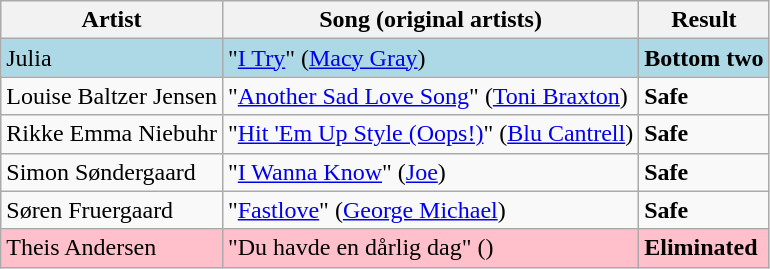<table class=wikitable>
<tr>
<th>Artist</th>
<th>Song (original artists)</th>
<th>Result</th>
</tr>
<tr style="background:lightblue;">
<td>Julia</td>
<td>"<a href='#'>I Try</a>" (<a href='#'>Macy Gray</a>)</td>
<td><strong>Bottom two</strong></td>
</tr>
<tr>
<td>Louise Baltzer Jensen</td>
<td>"<a href='#'>Another Sad Love Song</a>" (<a href='#'>Toni Braxton</a>)</td>
<td><strong>Safe</strong></td>
</tr>
<tr>
<td>Rikke Emma Niebuhr</td>
<td>"<a href='#'>Hit 'Em Up Style (Oops!)</a>" (<a href='#'>Blu Cantrell</a>)</td>
<td><strong>Safe</strong></td>
</tr>
<tr>
<td>Simon Søndergaard</td>
<td>"<a href='#'>I Wanna Know</a>" (<a href='#'>Joe</a>)</td>
<td><strong>Safe</strong></td>
</tr>
<tr>
<td>Søren Fruergaard</td>
<td>"<a href='#'>Fastlove</a>" (<a href='#'>George Michael</a>)</td>
<td><strong>Safe</strong></td>
</tr>
<tr style="background:pink;">
<td>Theis Andersen</td>
<td>"Du havde en dårlig dag" ()</td>
<td><strong>Eliminated</strong></td>
</tr>
</table>
